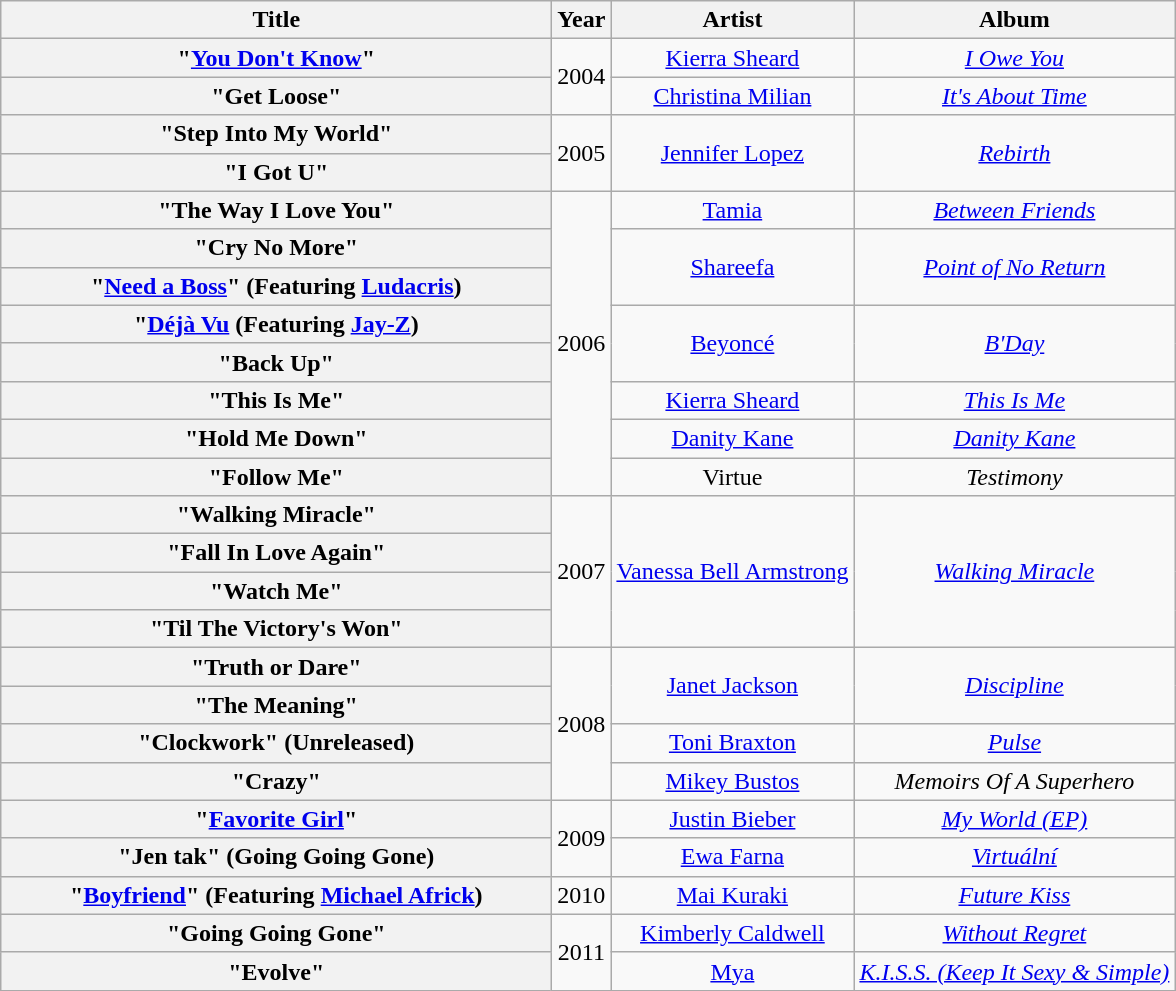<table class="wikitable plainrowheaders" style="text-align:center;">
<tr>
<th scope="col" style="width:22.5em;">Title</th>
<th scope="col">Year</th>
<th scope="col">Artist</th>
<th scope="col">Album</th>
</tr>
<tr>
<th scope="row">"<a href='#'>You Don't Know</a>"</th>
<td rowspan="2">2004</td>
<td><a href='#'>Kierra Sheard</a></td>
<td><em><a href='#'>I Owe You</a></em></td>
</tr>
<tr>
<th scope="row">"Get Loose"</th>
<td><a href='#'>Christina Milian</a></td>
<td><em><a href='#'>It's About Time</a></em></td>
</tr>
<tr>
<th scope="row">"Step Into My World"</th>
<td rowspan="2">2005</td>
<td rowspan="2"><a href='#'>Jennifer Lopez</a></td>
<td rowspan="2"><em><a href='#'>Rebirth</a></em></td>
</tr>
<tr>
<th scope="row">"I Got U"</th>
</tr>
<tr>
<th scope="row">"The Way I Love You"</th>
<td rowspan="8">2006</td>
<td><a href='#'>Tamia</a></td>
<td><em><a href='#'>Between Friends</a></em></td>
</tr>
<tr>
<th scope="row">"Cry No More"</th>
<td rowspan="2"><a href='#'>Shareefa</a></td>
<td rowspan="2"><em><a href='#'>Point of No Return</a></em></td>
</tr>
<tr>
<th scope="row">"<a href='#'>Need a Boss</a>" (Featuring <a href='#'>Ludacris</a>)</th>
</tr>
<tr>
<th scope="row">"<a href='#'>Déjà Vu</a> (Featuring <a href='#'>Jay-Z</a>) </th>
<td rowspan="2"><a href='#'>Beyoncé</a></td>
<td rowspan="2"><em><a href='#'>B'Day</a></em></td>
</tr>
<tr>
<th scope="row">"Back Up" </th>
</tr>
<tr>
<th scope="row">"This Is Me"</th>
<td><a href='#'>Kierra Sheard</a></td>
<td><em><a href='#'>This Is Me</a></em></td>
</tr>
<tr>
<th scope="row">"Hold Me Down"</th>
<td><a href='#'>Danity Kane</a></td>
<td><em><a href='#'>Danity Kane</a></em></td>
</tr>
<tr>
<th scope="row">"Follow Me"</th>
<td>Virtue</td>
<td><em>Testimony</em></td>
</tr>
<tr>
<th scope="row">"Walking Miracle"</th>
<td rowspan="4">2007</td>
<td rowspan="4"><a href='#'>Vanessa Bell Armstrong</a></td>
<td rowspan="4"><em><a href='#'>Walking Miracle</a></em></td>
</tr>
<tr>
<th scope="row">"Fall In Love Again"</th>
</tr>
<tr>
<th scope="row">"Watch Me"</th>
</tr>
<tr>
<th scope="row">"Til The Victory's Won"</th>
</tr>
<tr>
<th scope="row">"Truth or Dare"</th>
<td rowspan="4">2008</td>
<td rowspan="2"><a href='#'>Janet Jackson</a></td>
<td rowspan="2"><em><a href='#'>Discipline</a></em></td>
</tr>
<tr>
<th scope="row">"The Meaning"</th>
</tr>
<tr>
<th scope="row">"Clockwork" (Unreleased)</th>
<td><a href='#'>Toni Braxton</a></td>
<td><em><a href='#'>Pulse</a></em></td>
</tr>
<tr>
<th scope="row">"Crazy" </th>
<td><a href='#'>Mikey Bustos</a></td>
<td><em>Memoirs Of A Superhero</em></td>
</tr>
<tr>
<th scope="row">"<a href='#'>Favorite Girl</a>" </th>
<td rowspan="2">2009</td>
<td><a href='#'>Justin Bieber</a></td>
<td><em><a href='#'>My World (EP)</a></em></td>
</tr>
<tr>
<th scope="row">"Jen tak" (Going Going Gone)</th>
<td><a href='#'>Ewa Farna</a></td>
<td><em><a href='#'>Virtuální</a></em></td>
</tr>
<tr>
<th scope="row">"<a href='#'>Boyfriend</a>" (Featuring <a href='#'>Michael Africk</a>)</th>
<td>2010</td>
<td><a href='#'>Mai Kuraki</a></td>
<td><em><a href='#'>Future Kiss</a></em></td>
</tr>
<tr>
<th scope="row">"Going Going Gone"</th>
<td rowspan="2">2011</td>
<td><a href='#'>Kimberly Caldwell</a></td>
<td><em><a href='#'>Without Regret</a></em></td>
</tr>
<tr>
<th scope="row">"Evolve"</th>
<td><a href='#'>Mya</a></td>
<td><em><a href='#'>K.I.S.S. (Keep It Sexy & Simple)</a></em></td>
</tr>
</table>
